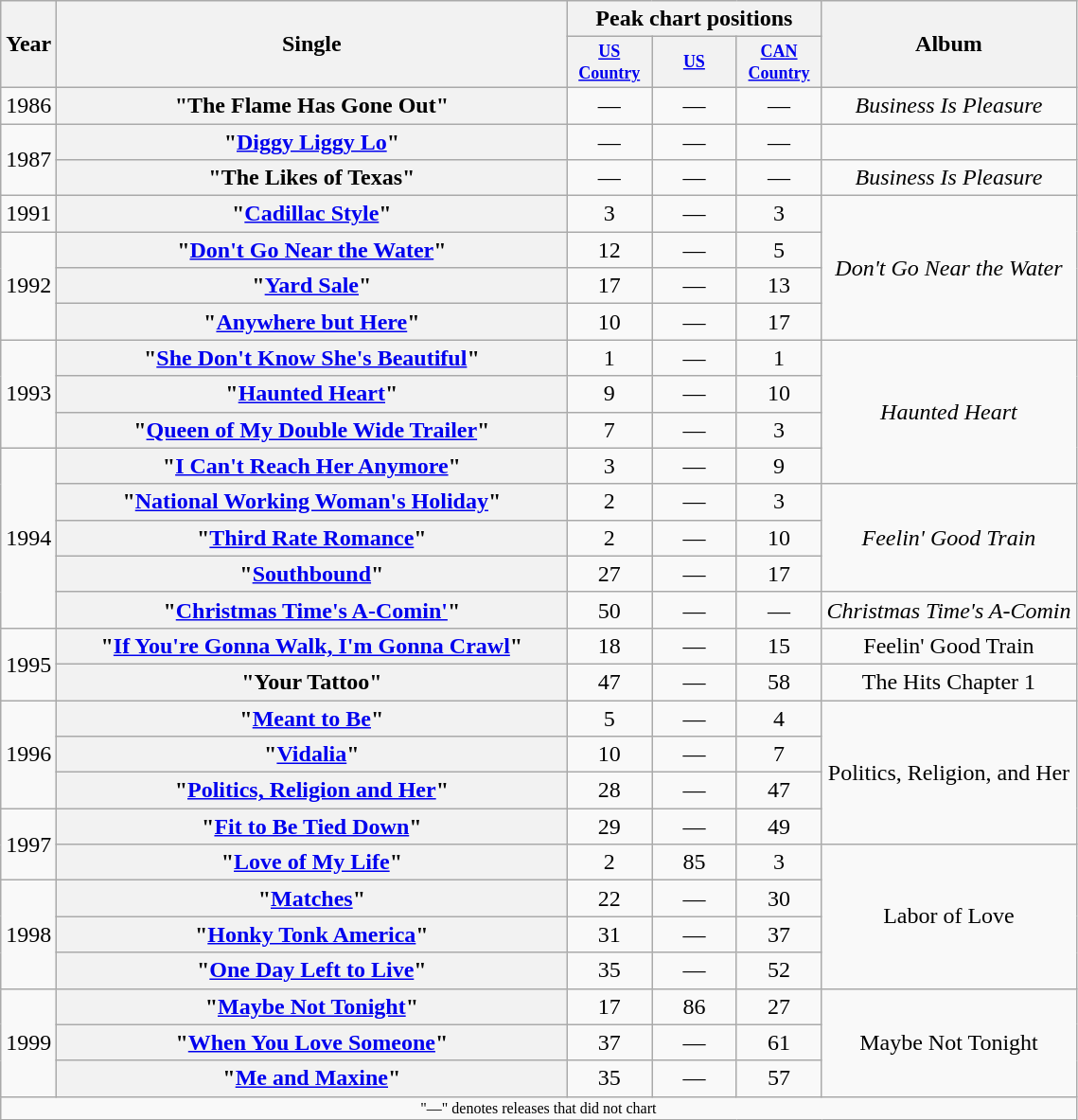<table class="wikitable plainrowheaders" style="text-align:center;">
<tr>
<th scope="col" rowspan="2">Year</th>
<th scope="col" rowspan="2" style="width:22em;">Single</th>
<th scope="col" colspan="3">Peak chart positions</th>
<th scope="col" rowspan="2">Album</th>
</tr>
<tr>
<th scope="col" style="width:4.5em;font-size:75%;"><a href='#'>US Country</a><br></th>
<th scope="col" style="width:4.5em;font-size:75%;"><a href='#'>US</a><br></th>
<th scope="col" style="width:4.5em;font-size:75%;"><a href='#'>CAN Country</a><br></th>
</tr>
<tr>
<td>1986</td>
<th scope="row">"The Flame Has Gone Out"</th>
<td>—</td>
<td>—</td>
<td>—</td>
<td><em>Business Is Pleasure</em></td>
</tr>
<tr>
<td rowspan="2">1987</td>
<th scope="row">"<a href='#'>Diggy Liggy Lo</a>"<br></th>
<td>—</td>
<td>—</td>
<td>—</td>
<td></td>
</tr>
<tr>
<th scope="row">"The Likes of Texas"</th>
<td>—</td>
<td>—</td>
<td>—</td>
<td><em>Business Is Pleasure</em></td>
</tr>
<tr>
<td>1991</td>
<th scope="row">"<a href='#'>Cadillac Style</a>"</th>
<td>3</td>
<td>—</td>
<td>3</td>
<td rowspan="4"><em>Don't Go Near the Water</em></td>
</tr>
<tr>
<td rowspan="3">1992</td>
<th scope="row">"<a href='#'>Don't Go Near the Water</a>"</th>
<td>12</td>
<td>—</td>
<td>5</td>
</tr>
<tr>
<th scope="row">"<a href='#'>Yard Sale</a>"</th>
<td>17</td>
<td>—</td>
<td>13</td>
</tr>
<tr>
<th scope="row">"<a href='#'>Anywhere but Here</a>"</th>
<td>10</td>
<td>—</td>
<td>17</td>
</tr>
<tr>
<td rowspan="3">1993</td>
<th scope="row">"<a href='#'>She Don't Know She's Beautiful</a>"</th>
<td>1</td>
<td>—</td>
<td>1</td>
<td rowspan="4"><em>Haunted Heart</em></td>
</tr>
<tr>
<th scope="row">"<a href='#'>Haunted Heart</a>"</th>
<td>9</td>
<td>—</td>
<td>10</td>
</tr>
<tr>
<th scope="row">"<a href='#'>Queen of My Double Wide Trailer</a>"</th>
<td>7</td>
<td>—</td>
<td>3</td>
</tr>
<tr>
<td rowspan="5">1994</td>
<th scope="row">"<a href='#'>I Can't Reach Her Anymore</a>"</th>
<td>3</td>
<td>—</td>
<td>9</td>
</tr>
<tr>
<th scope="row">"<a href='#'>National Working Woman's Holiday</a>"</th>
<td>2</td>
<td>—</td>
<td>3</td>
<td rowspan="3"><em>Feelin' Good Train</em></td>
</tr>
<tr>
<th scope="row">"<a href='#'>Third Rate Romance</a>"</th>
<td>2</td>
<td>—</td>
<td>10</td>
</tr>
<tr>
<th scope="row">"<a href='#'>Southbound</a>"</th>
<td>27</td>
<td>—</td>
<td>17</td>
</tr>
<tr>
<th scope="row">"<a href='#'>Christmas Time's A-Comin'</a>"</th>
<td>50</td>
<td>—</td>
<td>—</td>
<td><em>Christmas Time's A-Comin<strong></td>
</tr>
<tr>
<td rowspan="2">1995</td>
<th scope="row">"<a href='#'>If You're Gonna Walk, I'm Gonna Crawl</a>"</th>
<td>18</td>
<td>—</td>
<td>15</td>
<td></em>Feelin' Good Train<em></td>
</tr>
<tr>
<th scope="row">"Your Tattoo"</th>
<td>47</td>
<td>—</td>
<td>58</td>
<td></em>The Hits Chapter 1<em></td>
</tr>
<tr>
<td rowspan="3">1996</td>
<th scope="row">"<a href='#'>Meant to Be</a>"</th>
<td>5</td>
<td>—</td>
<td>4</td>
<td rowspan="4"></em>Politics, Religion, and Her<em></td>
</tr>
<tr>
<th scope="row">"<a href='#'>Vidalia</a>"</th>
<td>10</td>
<td>—</td>
<td>7</td>
</tr>
<tr>
<th scope="row">"<a href='#'>Politics, Religion and Her</a>"</th>
<td>28</td>
<td>—</td>
<td>47</td>
</tr>
<tr>
<td rowspan="2">1997</td>
<th scope="row">"<a href='#'>Fit to Be Tied Down</a>"</th>
<td>29</td>
<td>—</td>
<td>49</td>
</tr>
<tr>
<th scope="row">"<a href='#'>Love of My Life</a>"</th>
<td>2</td>
<td>85</td>
<td>3</td>
<td rowspan="4"></em>Labor of Love<em></td>
</tr>
<tr>
<td rowspan="3">1998</td>
<th scope="row">"<a href='#'>Matches</a>"</th>
<td>22</td>
<td>—</td>
<td>30</td>
</tr>
<tr>
<th scope="row">"<a href='#'>Honky Tonk America</a>"</th>
<td>31</td>
<td>—</td>
<td>37</td>
</tr>
<tr>
<th scope="row">"<a href='#'>One Day Left to Live</a>"</th>
<td>35</td>
<td>—</td>
<td>52</td>
</tr>
<tr>
<td rowspan="3">1999</td>
<th scope="row">"<a href='#'>Maybe Not Tonight</a>"<br></th>
<td>17</td>
<td>86</td>
<td>27</td>
<td rowspan="3"></em>Maybe Not Tonight<em></td>
</tr>
<tr>
<th scope="row">"<a href='#'>When You Love Someone</a>"</th>
<td>37</td>
<td>—</td>
<td>61</td>
</tr>
<tr>
<th scope="row">"<a href='#'>Me and Maxine</a>"</th>
<td>35</td>
<td>—</td>
<td>57</td>
</tr>
<tr>
<td colspan="6" style="font-size:8pt">"—" denotes releases that did not chart</td>
</tr>
</table>
